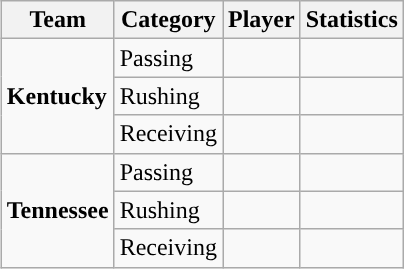<table class="wikitable" style="float: right;">
<tr>
<th>Team</th>
<th>Category</th>
<th>Player</th>
<th>Statistics</th>
</tr>
<tr>
<td rowspan=3><strong>Kentucky</strong></td>
<td>Passing</td>
<td></td>
<td></td>
</tr>
<tr>
<td>Rushing</td>
<td></td>
<td></td>
</tr>
<tr>
<td>Receiving</td>
<td></td>
<td></td>
</tr>
<tr>
<td rowspan=3><strong>Tennessee</strong></td>
<td>Passing</td>
<td></td>
<td></td>
</tr>
<tr>
<td>Rushing</td>
<td></td>
<td></td>
</tr>
<tr>
<td>Receiving</td>
<td></td>
<td></td>
</tr>
</table>
